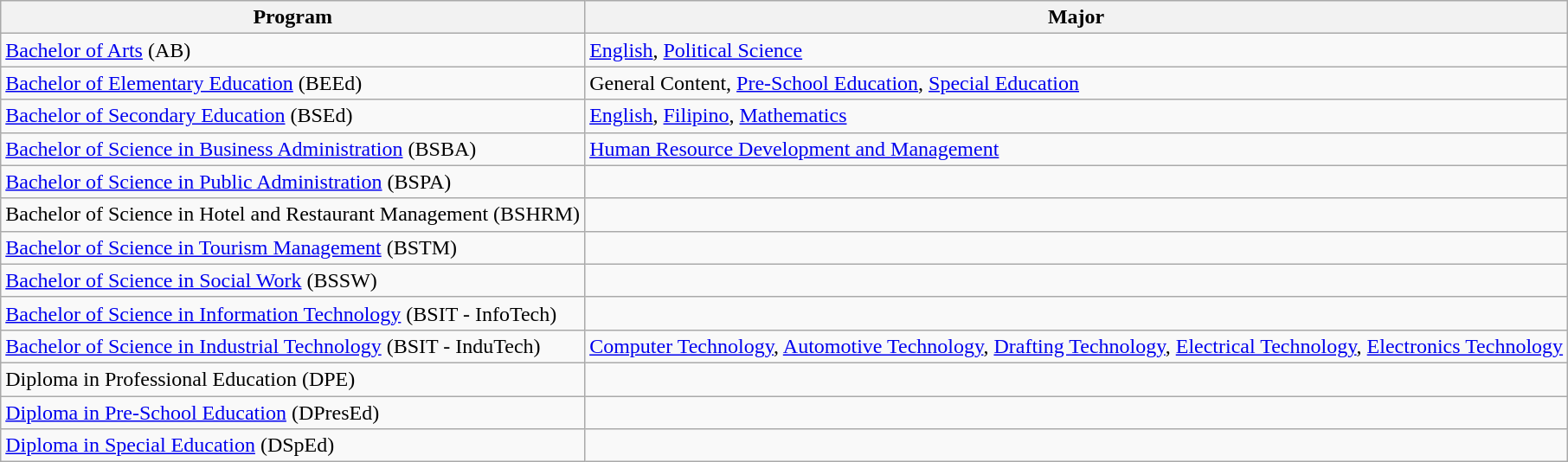<table class="wikitable">
<tr>
<th>Program</th>
<th>Major</th>
</tr>
<tr>
<td><a href='#'>Bachelor of Arts</a> (AB)</td>
<td><a href='#'>English</a>, <a href='#'>Political Science</a></td>
</tr>
<tr>
<td><a href='#'>Bachelor of Elementary Education</a> (BEEd)</td>
<td>General Content, <a href='#'>Pre-School Education</a>, <a href='#'>Special Education</a></td>
</tr>
<tr>
<td><a href='#'>Bachelor of Secondary Education</a> (BSEd)</td>
<td><a href='#'>English</a>, <a href='#'>Filipino</a>, <a href='#'>Mathematics</a></td>
</tr>
<tr>
<td><a href='#'>Bachelor of Science in Business Administration</a> (BSBA)</td>
<td><a href='#'>Human Resource Development and Management</a></td>
</tr>
<tr>
<td><a href='#'>Bachelor of Science in Public Administration</a> (BSPA)</td>
<td></td>
</tr>
<tr>
<td>Bachelor of Science in Hotel and Restaurant Management (BSHRM)</td>
<td></td>
</tr>
<tr>
<td><a href='#'>Bachelor of Science in Tourism Management</a> (BSTM)</td>
<td></td>
</tr>
<tr>
<td><a href='#'>Bachelor of Science in Social Work</a> (BSSW)</td>
<td></td>
</tr>
<tr>
<td><a href='#'>Bachelor of Science in Information Technology</a> (BSIT - InfoTech)</td>
<td></td>
</tr>
<tr>
<td><a href='#'>Bachelor of Science in Industrial Technology</a> (BSIT - InduTech)</td>
<td><a href='#'>Computer Technology</a>, <a href='#'>Automotive Technology</a>, <a href='#'>Drafting Technology</a>, <a href='#'>Electrical Technology</a>, <a href='#'>Electronics Technology</a></td>
</tr>
<tr>
<td>Diploma in Professional Education (DPE)</td>
<td></td>
</tr>
<tr>
<td><a href='#'>Diploma in Pre-School Education</a> (DPresEd)</td>
<td></td>
</tr>
<tr>
<td><a href='#'>Diploma in Special Education</a> (DSpEd)</td>
<td></td>
</tr>
</table>
